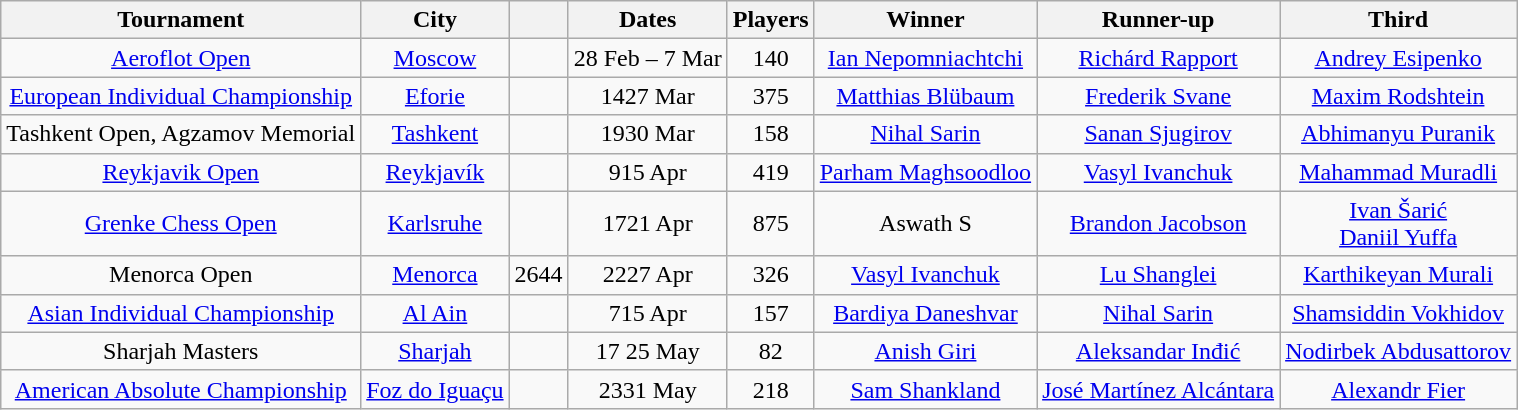<table class="wikitable"  style="text-align: center;">
<tr>
<th>Tournament</th>
<th>City</th>
<th></th>
<th>Dates</th>
<th>Players</th>
<th>Winner</th>
<th>Runner-up</th>
<th>Third</th>
</tr>
<tr>
<td><a href='#'>Aeroflot Open</a></td>
<td> <a href='#'>Moscow</a></td>
<td></td>
<td>28 Feb – 7 Mar</td>
<td>140</td>
<td> <a href='#'>Ian Nepomniachtchi</a></td>
<td> <a href='#'>Richárd Rapport</a></td>
<td> <a href='#'>Andrey Esipenko</a></td>
</tr>
<tr>
<td><a href='#'>European Individual Championship</a></td>
<td> <a href='#'>Eforie</a></td>
<td></td>
<td>1427 Mar</td>
<td>375</td>
<td> <a href='#'>Matthias Blübaum</a></td>
<td> <a href='#'>Frederik Svane</a></td>
<td> <a href='#'>Maxim Rodshtein</a></td>
</tr>
<tr>
<td>Tashkent Open, Agzamov Memorial</td>
<td> <a href='#'>Tashkent</a></td>
<td></td>
<td>1930 Mar</td>
<td>158</td>
<td> <a href='#'>Nihal Sarin</a></td>
<td> <a href='#'>Sanan Sjugirov</a></td>
<td> <a href='#'>Abhimanyu Puranik</a></td>
</tr>
<tr>
<td><a href='#'>Reykjavik Open</a></td>
<td> <a href='#'>Reykjavík</a></td>
<td></td>
<td>915 Apr</td>
<td>419</td>
<td> <a href='#'>Parham Maghsoodloo</a></td>
<td> <a href='#'>Vasyl Ivanchuk</a></td>
<td> <a href='#'>Mahammad Muradli</a></td>
</tr>
<tr>
<td><a href='#'>Grenke Chess Open</a></td>
<td> <a href='#'>Karlsruhe</a></td>
<td></td>
<td>1721 Apr</td>
<td>875</td>
<td> Aswath S</td>
<td> <a href='#'>Brandon Jacobson</a></td>
<td> <a href='#'>Ivan Šarić</a><br> <a href='#'>Daniil Yuffa</a></td>
</tr>
<tr>
<td>Menorca Open</td>
<td> <a href='#'>Menorca</a></td>
<td>2644</td>
<td>2227 Apr</td>
<td>326</td>
<td> <a href='#'>Vasyl Ivanchuk</a></td>
<td> <a href='#'>Lu Shanglei</a></td>
<td> <a href='#'>Karthikeyan Murali</a></td>
</tr>
<tr>
<td><a href='#'>Asian Individual Championship</a></td>
<td> <a href='#'>Al Ain</a></td>
<td align="center"></td>
<td>715 Apr</td>
<td align="center">157</td>
<td> <a href='#'>Bardiya Daneshvar</a></td>
<td> <a href='#'>Nihal Sarin</a></td>
<td> <a href='#'>Shamsiddin Vokhidov</a></td>
</tr>
<tr>
<td>Sharjah Masters</td>
<td> <a href='#'>Sharjah</a></td>
<td align="center"></td>
<td>17 25 May</td>
<td align="center">82</td>
<td> <a href='#'>Anish Giri</a></td>
<td> <a href='#'>Aleksandar Inđić</a></td>
<td> <a href='#'>Nodirbek Abdusattorov</a></td>
</tr>
<tr>
<td><a href='#'>American Absolute Championship</a></td>
<td> <a href='#'>Foz do Iguaçu</a></td>
<td align="center"></td>
<td>2331 May</td>
<td align="center">218</td>
<td> <a href='#'>Sam Shankland</a></td>
<td> <a href='#'>José Martínez Alcántara</a></td>
<td> <a href='#'>Alexandr Fier</a></td>
</tr>
</table>
